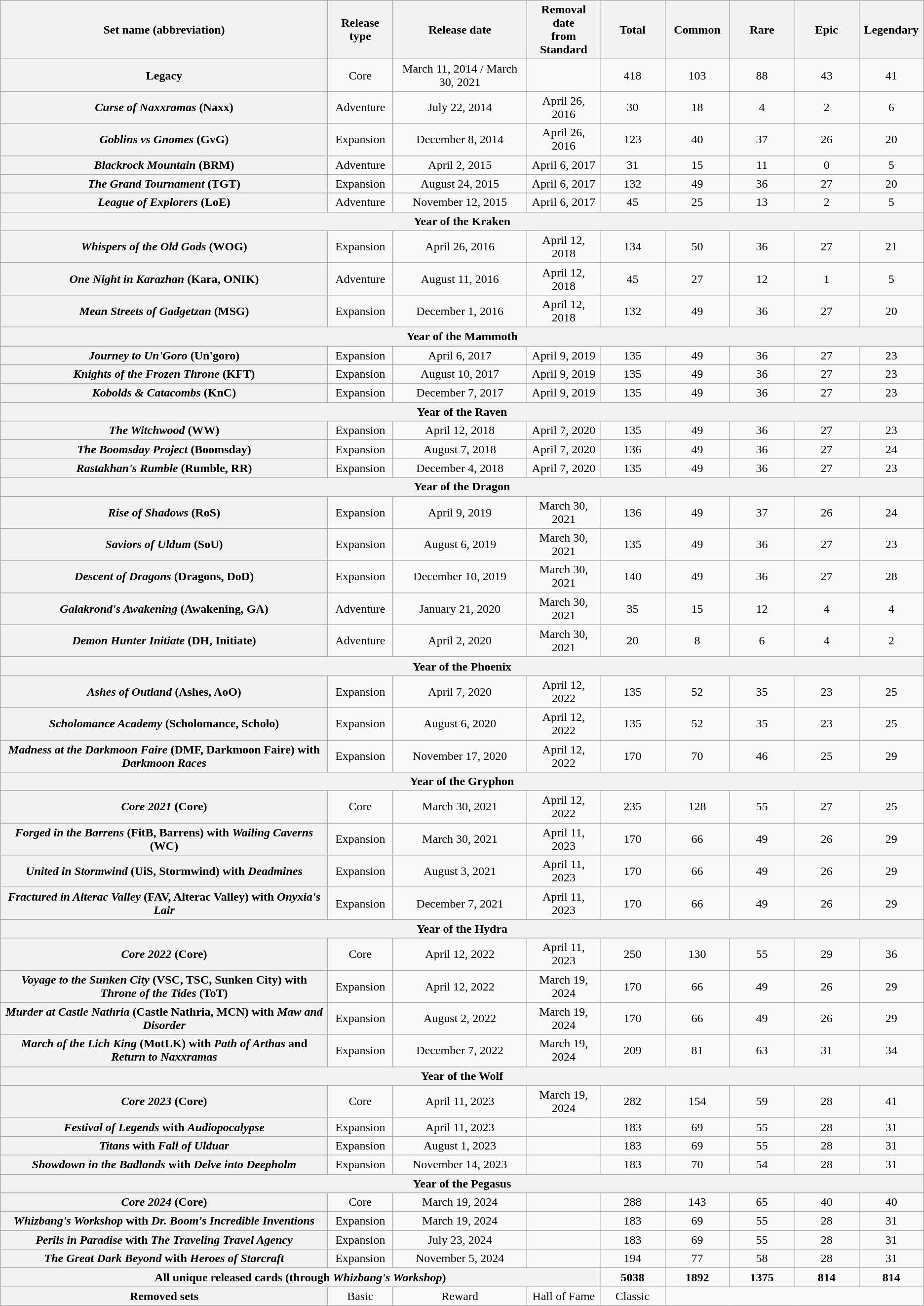<table class="wikitable plainrowheaders" style="text-align:center;">
<tr>
<th>Set name (abbreviation)</th>
<th>Release type</th>
<th>Release date</th>
<th>Removal date<br>from Standard</th>
<th style="width:5em;">Total</th>
<th style="width:5em;">Common</th>
<th style="width:5em;">Rare</th>
<th style="width:5em;">Epic</th>
<th style="width:5em;">Legendary</th>
</tr>
<tr>
<th scope=row>Legacy</th>
<td>Core</td>
<td>March 11, 2014 / March 30, 2021</td>
<td></td>
<td>418</td>
<td>103</td>
<td>88</td>
<td>43</td>
<td>41</td>
</tr>
<tr>
<th scope="row"><em>Curse of Naxxramas</em> (Naxx)</th>
<td>Adventure</td>
<td>July 22, 2014</td>
<td>April 26, 2016</td>
<td>30</td>
<td>18</td>
<td>4</td>
<td>2</td>
<td>6</td>
</tr>
<tr>
<th scope="row"><em>Goblins vs Gnomes</em> (GvG)</th>
<td>Expansion</td>
<td>December 8, 2014</td>
<td>April 26, 2016</td>
<td>123</td>
<td>40</td>
<td>37</td>
<td>26</td>
<td>20</td>
</tr>
<tr>
<th scope="row"><em>Blackrock Mountain</em> (BRM)</th>
<td>Adventure</td>
<td>April 2, 2015</td>
<td>April 6, 2017</td>
<td>31</td>
<td>15</td>
<td>11</td>
<td>0</td>
<td>5</td>
</tr>
<tr>
<th scope="row"><em>The Grand Tournament</em> (TGT)</th>
<td>Expansion</td>
<td>August 24, 2015</td>
<td>April 6, 2017</td>
<td>132</td>
<td>49</td>
<td>36</td>
<td>27</td>
<td>20</td>
</tr>
<tr>
<th scope="row"><em>League of Explorers</em> (LoE)</th>
<td>Adventure</td>
<td>November 12, 2015</td>
<td>April 6, 2017</td>
<td>45</td>
<td>25</td>
<td>13</td>
<td>2</td>
<td>5</td>
</tr>
<tr>
<th scope="row" colspan="9" style="text-align:center;">Year of the Kraken</th>
</tr>
<tr>
<th scope="row"><em>Whispers of the Old Gods</em> (WOG)</th>
<td>Expansion</td>
<td>April 26, 2016</td>
<td>April 12, 2018</td>
<td>134</td>
<td>50</td>
<td>36</td>
<td>27</td>
<td>21</td>
</tr>
<tr>
<th scope="row"><em>One Night in Karazhan</em> (Kara, ONIK)</th>
<td>Adventure</td>
<td>August 11, 2016</td>
<td>April 12, 2018</td>
<td>45</td>
<td>27</td>
<td>12</td>
<td>1</td>
<td>5</td>
</tr>
<tr>
<th scope="row"><em>Mean Streets of Gadgetzan</em> (MSG)</th>
<td>Expansion</td>
<td>December 1, 2016</td>
<td>April 12, 2018</td>
<td>132</td>
<td>49</td>
<td>36</td>
<td>27</td>
<td>20</td>
</tr>
<tr>
<th scope="row" colspan="9" style="text-align:center;">Year of the Mammoth</th>
</tr>
<tr>
<th scope=row><em>Journey to Un'Goro</em> (Un'goro)</th>
<td>Expansion</td>
<td>April 6, 2017</td>
<td>April 9, 2019</td>
<td>135</td>
<td>49</td>
<td>36</td>
<td>27</td>
<td>23</td>
</tr>
<tr>
<th scope=row><em>Knights of the Frozen Throne</em> (KFT)</th>
<td>Expansion</td>
<td>August 10, 2017</td>
<td>April 9, 2019</td>
<td>135</td>
<td>49</td>
<td>36</td>
<td>27</td>
<td>23</td>
</tr>
<tr>
<th scope=row><em>Kobolds & Catacombs</em> (KnC)</th>
<td>Expansion</td>
<td>December 7, 2017</td>
<td>April 9, 2019</td>
<td>135</td>
<td>49</td>
<td>36</td>
<td>27</td>
<td>23</td>
</tr>
<tr>
<th scope="row" colspan="9" style="text-align:center;">Year of the Raven</th>
</tr>
<tr>
<th scope="row"><em>The Witchwood</em> (WW)</th>
<td>Expansion</td>
<td>April 12, 2018</td>
<td>April 7, 2020</td>
<td>135</td>
<td>49</td>
<td>36</td>
<td>27</td>
<td>23</td>
</tr>
<tr>
<th scope="row"><em>The Boomsday Project</em> (Boomsday)</th>
<td>Expansion</td>
<td>August 7, 2018</td>
<td>April 7, 2020</td>
<td>136</td>
<td>49</td>
<td>36</td>
<td>27</td>
<td>24</td>
</tr>
<tr>
<th scope="row"><em>Rastakhan's Rumble</em> (Rumble, RR)</th>
<td>Expansion</td>
<td>December 4, 2018</td>
<td>April 7, 2020</td>
<td>135</td>
<td>49</td>
<td>36</td>
<td>27</td>
<td>23</td>
</tr>
<tr>
<th scope="row" colspan="9" style="text-align:center;">Year of the Dragon</th>
</tr>
<tr>
<th scope="row"><em>Rise of Shadows</em> (RoS)</th>
<td>Expansion</td>
<td>April 9, 2019</td>
<td>March 30, 2021</td>
<td>136</td>
<td>49</td>
<td>37</td>
<td>26</td>
<td>24</td>
</tr>
<tr>
<th scope="row"><em>Saviors of Uldum</em> (SoU)</th>
<td>Expansion</td>
<td>August 6, 2019</td>
<td>March 30, 2021</td>
<td>135</td>
<td>49</td>
<td>36</td>
<td>27</td>
<td>23</td>
</tr>
<tr>
<th scope="row"><em>Descent of Dragons</em> (Dragons, DoD)</th>
<td>Expansion</td>
<td>December 10, 2019</td>
<td>March 30, 2021</td>
<td>140</td>
<td>49</td>
<td>36</td>
<td>27</td>
<td>28</td>
</tr>
<tr>
<th scope="row"><em>Galakrond's Awakening</em> (Awakening, GA)</th>
<td>Adventure</td>
<td>January 21, 2020</td>
<td>March 30, 2021</td>
<td>35</td>
<td>15</td>
<td>12</td>
<td>4</td>
<td>4</td>
</tr>
<tr>
<th scope="row"><em>Demon Hunter Initiate</em> (DH, Initiate)</th>
<td>Adventure</td>
<td>April 2, 2020</td>
<td>March 30, 2021</td>
<td>20</td>
<td>8</td>
<td>6</td>
<td>4</td>
<td>2</td>
</tr>
<tr>
<th scope="row" colspan="9" style="text-align:center;">Year of the Phoenix</th>
</tr>
<tr>
<th scope="row"><em>Ashes of Outland</em> (Ashes, AoO)</th>
<td>Expansion</td>
<td>April 7, 2020</td>
<td>April 12, 2022</td>
<td>135</td>
<td>52</td>
<td>35</td>
<td>23</td>
<td>25</td>
</tr>
<tr>
<th scope="row"><em>Scholomance Academy</em> (Scholomance, Scholo)</th>
<td>Expansion</td>
<td>August 6, 2020</td>
<td>April 12, 2022</td>
<td>135</td>
<td>52</td>
<td>35</td>
<td>23</td>
<td>25</td>
</tr>
<tr>
<th scope="row"><em>Madness at the Darkmoon Faire</em> (DMF, Darkmoon Faire) with <em>Darkmoon Races</em></th>
<td>Expansion</td>
<td>November 17, 2020</td>
<td>April 12, 2022</td>
<td>170</td>
<td>70</td>
<td>46</td>
<td>25</td>
<td>29</td>
</tr>
<tr>
<th scope="row" colspan="9" style="text-align:center;">Year of the Gryphon</th>
</tr>
<tr>
<th scope="row"><em>Core 2021</em> (Core)</th>
<td>Core</td>
<td>March 30, 2021</td>
<td>April 12, 2022</td>
<td>235</td>
<td>128</td>
<td>55</td>
<td>27</td>
<td>25</td>
</tr>
<tr>
<th scope="row"><em>Forged in the Barrens</em> (FitB, Barrens) with <em>Wailing Caverns</em> (WC)</th>
<td>Expansion</td>
<td>March 30, 2021</td>
<td>April 11, 2023</td>
<td>170</td>
<td>66</td>
<td>49</td>
<td>26</td>
<td>29</td>
</tr>
<tr>
<th scope="row"><em>United in Stormwind</em> (UiS, Stormwind) with <em>Deadmines</em></th>
<td>Expansion</td>
<td>August 3, 2021</td>
<td>April 11, 2023</td>
<td>170</td>
<td>66</td>
<td>49</td>
<td>26</td>
<td>29</td>
</tr>
<tr>
<th scope="row"><em>Fractured in Alterac Valley</em> (FAV, Alterac Valley) with <em>Onyxia's Lair</em></th>
<td>Expansion</td>
<td>December 7, 2021</td>
<td>April 11, 2023</td>
<td>170</td>
<td>66</td>
<td>49</td>
<td>26</td>
<td>29</td>
</tr>
<tr>
<th scope="row" colspan="9" style="text-align:center;">Year of the Hydra</th>
</tr>
<tr>
<th scope="row"><em>Core 2022</em> (Core)</th>
<td>Core</td>
<td>April 12, 2022</td>
<td>April 11, 2023</td>
<td>250</td>
<td>130</td>
<td>55</td>
<td>29</td>
<td>36</td>
</tr>
<tr>
<th scope="row"><em>Voyage to the Sunken City</em> (VSC, TSC, Sunken City) with <em>Throne of the Tides</em> (ToT)</th>
<td>Expansion</td>
<td>April 12, 2022</td>
<td>March 19, 2024</td>
<td>170</td>
<td>66</td>
<td>49</td>
<td>26</td>
<td>29</td>
</tr>
<tr>
<th scope="row"><em>Murder at Castle Nathria</em> (Castle Nathria, MCN) with <em>Maw and Disorder</em></th>
<td>Expansion</td>
<td>August 2, 2022</td>
<td>March 19, 2024</td>
<td>170</td>
<td>66</td>
<td>49</td>
<td>26</td>
<td>29</td>
</tr>
<tr>
<th scope="row"><em>March of the Lich King</em> (MotLK)  with <em>Path of Arthas</em> and <em>Return to Naxxramas</em></th>
<td>Expansion</td>
<td>December 7, 2022</td>
<td>March 19, 2024</td>
<td>209</td>
<td>81</td>
<td>63</td>
<td>31</td>
<td>34</td>
</tr>
<tr>
<th scope="row" colspan="9" style="text-align:center;">Year of the Wolf</th>
</tr>
<tr>
<th scope="row"><em>Core 2023</em> (Core)</th>
<td>Core</td>
<td>April 11, 2023</td>
<td>March 19, 2024</td>
<td>282</td>
<td>154</td>
<td>59</td>
<td>28</td>
<td>41</td>
</tr>
<tr>
<th scope="row"><em>Festival of Legends</em> with <em>Audiopocalypse</em></th>
<td>Expansion</td>
<td>April 11, 2023</td>
<td></td>
<td>183</td>
<td>69</td>
<td>55</td>
<td>28</td>
<td>31</td>
</tr>
<tr>
<th scope="row"><em>Titans</em> with <em>Fall of Ulduar</em></th>
<td>Expansion</td>
<td>August 1, 2023</td>
<td></td>
<td>183</td>
<td>69</td>
<td>55</td>
<td>28</td>
<td>31</td>
</tr>
<tr>
<th scope="row"><em>Showdown in the Badlands</em> with <em>Delve into Deepholm</em></th>
<td>Expansion</td>
<td>November 14, 2023</td>
<td></td>
<td>183</td>
<td>70</td>
<td>54</td>
<td>28</td>
<td>31</td>
</tr>
<tr>
<th scope="row" colspan="9" style="text-align:center;">Year of the Pegasus</th>
</tr>
<tr>
<th scope="row"><em>Core 2024</em> (Core)</th>
<td>Core</td>
<td>March 19, 2024</td>
<td></td>
<td>288</td>
<td>143</td>
<td>65</td>
<td>40</td>
<td>40</td>
</tr>
<tr>
<th scope="row"><em>Whizbang's Workshop</em> with <em>Dr. Boom's Incredible Inventions</em></th>
<td>Expansion</td>
<td>March 19, 2024</td>
<td></td>
<td>183</td>
<td>69</td>
<td>55</td>
<td>28</td>
<td>31</td>
</tr>
<tr>
<th scope="row"><em>Perils in Paradise</em> with <em>The Traveling Travel Agency</em></th>
<td>Expansion</td>
<td>July 23, 2024</td>
<td></td>
<td>183</td>
<td>69</td>
<td>55</td>
<td>28</td>
<td>31</td>
</tr>
<tr>
<th scope="row"><em>The Great Dark Beyond</em> with <em>Heroes of Starcraft</em></th>
<td>Expansion</td>
<td>November 5, 2024</td>
<td></td>
<td>194</td>
<td>77</td>
<td>58</td>
<td>28</td>
<td>31</td>
</tr>
<tr>
<th colspan=4>All unique released cards (through <em>Whizbang's Workshop</em>)</th>
<td><strong>5038</strong></td>
<td><strong>1892</strong></td>
<td><strong>1375</strong></td>
<td><strong>814</strong></td>
<td><strong>814</strong></td>
</tr>
<tr>
<th>Removed sets</th>
<td>Basic</td>
<td>Reward</td>
<td>Hall of Fame</td>
<td>Classic</td>
</tr>
</table>
